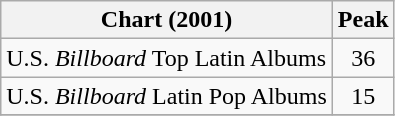<table class="wikitable">
<tr>
<th align="left">Chart (2001)</th>
<th align="left">Peak</th>
</tr>
<tr>
<td align="left">U.S. <em>Billboard</em> Top Latin Albums</td>
<td align="center">36</td>
</tr>
<tr>
<td align="left">U.S. <em>Billboard</em> Latin Pop Albums</td>
<td align="center">15</td>
</tr>
<tr>
</tr>
</table>
